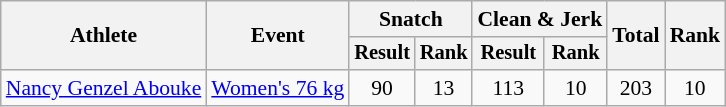<table class="wikitable" style="font-size:90%">
<tr>
<th rowspan="2">Athlete</th>
<th rowspan="2">Event</th>
<th colspan="2">Snatch</th>
<th colspan="2">Clean & Jerk</th>
<th rowspan="2">Total</th>
<th rowspan="2">Rank</th>
</tr>
<tr style="font-size:95%">
<th>Result</th>
<th>Rank</th>
<th>Result</th>
<th>Rank</th>
</tr>
<tr align=center>
<td align=left><a href='#'>Nancy Genzel Abouke</a></td>
<td align=left><a href='#'>Women's 76 kg</a></td>
<td>90</td>
<td>13</td>
<td>113</td>
<td>10</td>
<td>203</td>
<td>10</td>
</tr>
</table>
